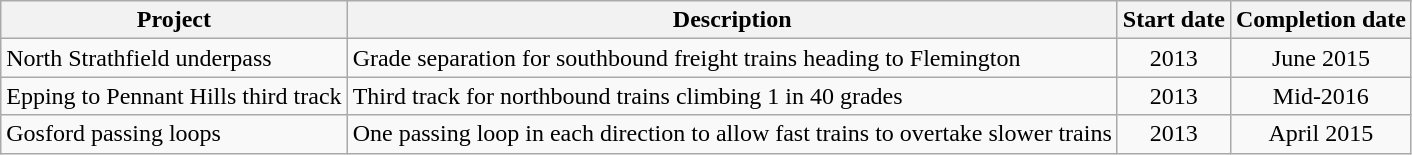<table class="wikitable">
<tr>
<th>Project</th>
<th>Description</th>
<th>Start date</th>
<th>Completion date</th>
</tr>
<tr>
<td>North Strathfield underpass</td>
<td>Grade separation for southbound freight trains heading to Flemington</td>
<td align=center>2013</td>
<td align=center>June 2015</td>
</tr>
<tr>
<td>Epping to Pennant Hills third track</td>
<td>Third track for northbound trains climbing 1 in 40 grades</td>
<td align=center>2013</td>
<td align=center>Mid-2016</td>
</tr>
<tr>
<td>Gosford passing loops</td>
<td>One passing loop in each direction to allow fast trains to overtake slower trains</td>
<td align=center>2013</td>
<td align=center>April 2015</td>
</tr>
</table>
